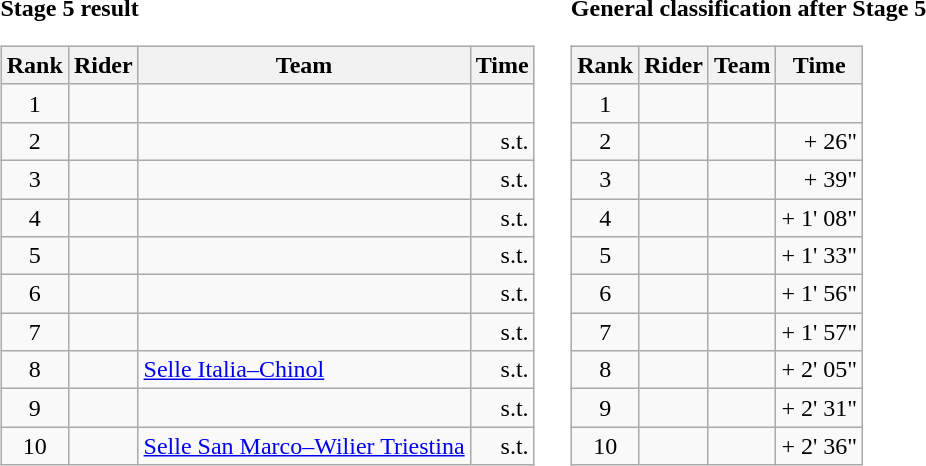<table>
<tr>
<td><strong>Stage 5 result</strong><br><table class="wikitable">
<tr>
<th scope="col">Rank</th>
<th scope="col">Rider</th>
<th scope="col">Team</th>
<th scope="col">Time</th>
</tr>
<tr>
<td style="text-align:center;">1</td>
<td></td>
<td></td>
<td style="text-align:right;"></td>
</tr>
<tr>
<td style="text-align:center;">2</td>
<td></td>
<td></td>
<td style="text-align:right;">s.t.</td>
</tr>
<tr>
<td style="text-align:center;">3</td>
<td></td>
<td></td>
<td style="text-align:right;">s.t.</td>
</tr>
<tr>
<td style="text-align:center;">4</td>
<td></td>
<td></td>
<td style="text-align:right;">s.t.</td>
</tr>
<tr>
<td style="text-align:center;">5</td>
<td></td>
<td></td>
<td style="text-align:right;">s.t.</td>
</tr>
<tr>
<td style="text-align:center;">6</td>
<td></td>
<td></td>
<td style="text-align:right;">s.t.</td>
</tr>
<tr>
<td style="text-align:center;">7</td>
<td></td>
<td></td>
<td style="text-align:right;">s.t.</td>
</tr>
<tr>
<td style="text-align:center;">8</td>
<td></td>
<td><a href='#'>Selle Italia–Chinol</a></td>
<td style="text-align:right;">s.t.</td>
</tr>
<tr>
<td style="text-align:center;">9</td>
<td></td>
<td></td>
<td style="text-align:right;">s.t.</td>
</tr>
<tr>
<td style="text-align:center;">10</td>
<td></td>
<td><a href='#'>Selle San Marco–Wilier Triestina</a></td>
<td style="text-align:right;">s.t.</td>
</tr>
</table>
</td>
<td></td>
<td><strong>General classification after Stage 5</strong><br><table class="wikitable">
<tr>
<th scope="col">Rank</th>
<th scope="col">Rider</th>
<th scope="col">Team</th>
<th scope="col">Time</th>
</tr>
<tr>
<td style="text-align:center;">1</td>
<td></td>
<td></td>
<td style="text-align:right;"></td>
</tr>
<tr>
<td style="text-align:center;">2</td>
<td></td>
<td></td>
<td style="text-align:right;">+ 26"</td>
</tr>
<tr>
<td style="text-align:center;">3</td>
<td></td>
<td></td>
<td style="text-align:right;">+ 39"</td>
</tr>
<tr>
<td style="text-align:center;">4</td>
<td></td>
<td></td>
<td style="text-align:right;">+ 1' 08"</td>
</tr>
<tr>
<td style="text-align:center;">5</td>
<td></td>
<td></td>
<td style="text-align:right;">+ 1' 33"</td>
</tr>
<tr>
<td style="text-align:center;">6</td>
<td></td>
<td></td>
<td style="text-align:right;">+ 1' 56"</td>
</tr>
<tr>
<td style="text-align:center;">7</td>
<td></td>
<td></td>
<td style="text-align:right;">+ 1' 57"</td>
</tr>
<tr>
<td style="text-align:center;">8</td>
<td></td>
<td></td>
<td style="text-align:right;">+ 2' 05"</td>
</tr>
<tr>
<td style="text-align:center;">9</td>
<td></td>
<td></td>
<td style="text-align:right;">+ 2' 31"</td>
</tr>
<tr>
<td style="text-align:center;">10</td>
<td></td>
<td></td>
<td style="text-align:right;">+ 2' 36"</td>
</tr>
</table>
</td>
</tr>
</table>
